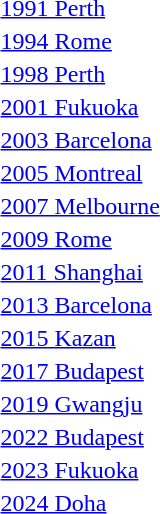<table>
<tr>
<td><a href='#'>1991 Perth</a><br></td>
<td></td>
<td></td>
<td></td>
</tr>
<tr>
<td><a href='#'>1994 Rome</a><br></td>
<td></td>
<td></td>
<td></td>
</tr>
<tr>
<td><a href='#'>1998 Perth</a><br></td>
<td></td>
<td></td>
<td></td>
</tr>
<tr>
<td><a href='#'>2001 Fukuoka</a><br></td>
<td></td>
<td></td>
<td></td>
</tr>
<tr>
<td><a href='#'>2003 Barcelona</a><br></td>
<td></td>
<td></td>
<td></td>
</tr>
<tr>
<td><a href='#'>2005 Montreal</a><br></td>
<td></td>
<td></td>
<td></td>
</tr>
<tr>
<td><a href='#'>2007 Melbourne</a><br></td>
<td></td>
<td></td>
<td></td>
</tr>
<tr>
<td><a href='#'>2009 Rome</a><br></td>
<td></td>
<td></td>
<td></td>
</tr>
<tr>
<td><a href='#'>2011 Shanghai</a><br></td>
<td></td>
<td></td>
<td></td>
</tr>
<tr>
<td><a href='#'>2013 Barcelona</a><br></td>
<td></td>
<td></td>
<td></td>
</tr>
<tr>
<td><a href='#'>2015 Kazan</a><br></td>
<td></td>
<td></td>
<td></td>
</tr>
<tr>
<td><a href='#'>2017 Budapest</a><br></td>
<td></td>
<td></td>
<td></td>
</tr>
<tr>
<td><a href='#'>2019 Gwangju</a><br></td>
<td></td>
<td></td>
<td></td>
</tr>
<tr>
<td><a href='#'>2022 Budapest</a><br></td>
<td></td>
<td></td>
<td></td>
</tr>
<tr>
<td><a href='#'>2023 Fukuoka</a><br></td>
<td></td>
<td></td>
<td></td>
</tr>
<tr>
<td><a href='#'>2024 Doha</a><br></td>
<td></td>
<td></td>
<td></td>
</tr>
</table>
